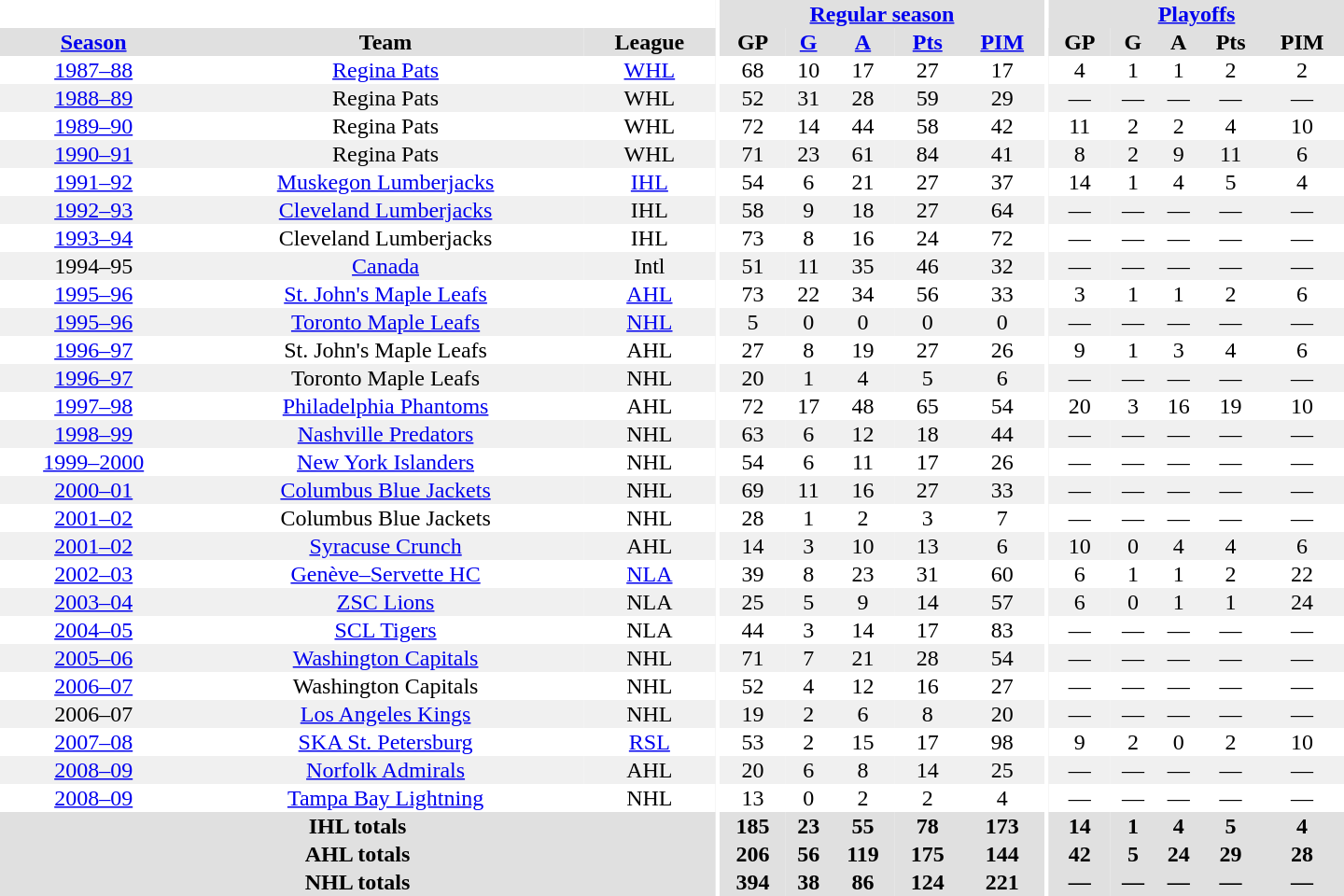<table border="0" cellpadding="1" cellspacing="0" style="text-align:center; width:60em">
<tr bgcolor="#e0e0e0">
<th colspan="3" bgcolor="#ffffff"></th>
<th rowspan="99" bgcolor="#ffffff"></th>
<th colspan="5"><a href='#'>Regular season</a></th>
<th rowspan="99" bgcolor="#ffffff"></th>
<th colspan="5"><a href='#'>Playoffs</a></th>
</tr>
<tr bgcolor="#e0e0e0">
<th><a href='#'>Season</a></th>
<th>Team</th>
<th>League</th>
<th>GP</th>
<th><a href='#'>G</a></th>
<th><a href='#'>A</a></th>
<th><a href='#'>Pts</a></th>
<th><a href='#'>PIM</a></th>
<th>GP</th>
<th>G</th>
<th>A</th>
<th>Pts</th>
<th>PIM</th>
</tr>
<tr>
<td><a href='#'>1987–88</a></td>
<td><a href='#'>Regina Pats</a></td>
<td><a href='#'>WHL</a></td>
<td>68</td>
<td>10</td>
<td>17</td>
<td>27</td>
<td>17</td>
<td>4</td>
<td>1</td>
<td>1</td>
<td>2</td>
<td>2</td>
</tr>
<tr bgcolor="#f0f0f0">
<td><a href='#'>1988–89</a></td>
<td>Regina Pats</td>
<td>WHL</td>
<td>52</td>
<td>31</td>
<td>28</td>
<td>59</td>
<td>29</td>
<td>—</td>
<td>—</td>
<td>—</td>
<td>—</td>
<td>—</td>
</tr>
<tr>
<td><a href='#'>1989–90</a></td>
<td>Regina Pats</td>
<td>WHL</td>
<td>72</td>
<td>14</td>
<td>44</td>
<td>58</td>
<td>42</td>
<td>11</td>
<td>2</td>
<td>2</td>
<td>4</td>
<td>10</td>
</tr>
<tr bgcolor="#f0f0f0">
<td><a href='#'>1990–91</a></td>
<td>Regina Pats</td>
<td>WHL</td>
<td>71</td>
<td>23</td>
<td>61</td>
<td>84</td>
<td>41</td>
<td>8</td>
<td>2</td>
<td>9</td>
<td>11</td>
<td>6</td>
</tr>
<tr>
<td><a href='#'>1991–92</a></td>
<td><a href='#'>Muskegon Lumberjacks</a></td>
<td><a href='#'>IHL</a></td>
<td>54</td>
<td>6</td>
<td>21</td>
<td>27</td>
<td>37</td>
<td>14</td>
<td>1</td>
<td>4</td>
<td>5</td>
<td>4</td>
</tr>
<tr bgcolor="#f0f0f0">
<td><a href='#'>1992–93</a></td>
<td><a href='#'>Cleveland Lumberjacks</a></td>
<td>IHL</td>
<td>58</td>
<td>9</td>
<td>18</td>
<td>27</td>
<td>64</td>
<td>—</td>
<td>—</td>
<td>—</td>
<td>—</td>
<td>—</td>
</tr>
<tr>
<td><a href='#'>1993–94</a></td>
<td>Cleveland Lumberjacks</td>
<td>IHL</td>
<td>73</td>
<td>8</td>
<td>16</td>
<td>24</td>
<td>72</td>
<td>—</td>
<td>—</td>
<td>—</td>
<td>—</td>
<td>—</td>
</tr>
<tr bgcolor="#f0f0f0">
<td>1994–95</td>
<td><a href='#'>Canada</a></td>
<td>Intl</td>
<td>51</td>
<td>11</td>
<td>35</td>
<td>46</td>
<td>32</td>
<td>—</td>
<td>—</td>
<td>—</td>
<td>—</td>
<td>—</td>
</tr>
<tr>
<td><a href='#'>1995–96</a></td>
<td><a href='#'>St. John's Maple Leafs</a></td>
<td><a href='#'>AHL</a></td>
<td>73</td>
<td>22</td>
<td>34</td>
<td>56</td>
<td>33</td>
<td>3</td>
<td>1</td>
<td>1</td>
<td>2</td>
<td>6</td>
</tr>
<tr bgcolor="#f0f0f0">
<td><a href='#'>1995–96</a></td>
<td><a href='#'>Toronto Maple Leafs</a></td>
<td><a href='#'>NHL</a></td>
<td>5</td>
<td>0</td>
<td>0</td>
<td>0</td>
<td>0</td>
<td>—</td>
<td>—</td>
<td>—</td>
<td>—</td>
<td>—</td>
</tr>
<tr>
<td><a href='#'>1996–97</a></td>
<td>St. John's Maple Leafs</td>
<td>AHL</td>
<td>27</td>
<td>8</td>
<td>19</td>
<td>27</td>
<td>26</td>
<td>9</td>
<td>1</td>
<td>3</td>
<td>4</td>
<td>6</td>
</tr>
<tr bgcolor="#f0f0f0">
<td><a href='#'>1996–97</a></td>
<td>Toronto Maple Leafs</td>
<td>NHL</td>
<td>20</td>
<td>1</td>
<td>4</td>
<td>5</td>
<td>6</td>
<td>—</td>
<td>—</td>
<td>—</td>
<td>—</td>
<td>—</td>
</tr>
<tr>
<td><a href='#'>1997–98</a></td>
<td><a href='#'>Philadelphia Phantoms</a></td>
<td>AHL</td>
<td>72</td>
<td>17</td>
<td>48</td>
<td>65</td>
<td>54</td>
<td>20</td>
<td>3</td>
<td>16</td>
<td>19</td>
<td>10</td>
</tr>
<tr bgcolor="#f0f0f0">
<td><a href='#'>1998–99</a></td>
<td><a href='#'>Nashville Predators</a></td>
<td>NHL</td>
<td>63</td>
<td>6</td>
<td>12</td>
<td>18</td>
<td>44</td>
<td>—</td>
<td>—</td>
<td>—</td>
<td>—</td>
<td>—</td>
</tr>
<tr>
<td><a href='#'>1999–2000</a></td>
<td><a href='#'>New York Islanders</a></td>
<td>NHL</td>
<td>54</td>
<td>6</td>
<td>11</td>
<td>17</td>
<td>26</td>
<td>—</td>
<td>—</td>
<td>—</td>
<td>—</td>
<td>—</td>
</tr>
<tr bgcolor="#f0f0f0">
<td><a href='#'>2000–01</a></td>
<td><a href='#'>Columbus Blue Jackets</a></td>
<td>NHL</td>
<td>69</td>
<td>11</td>
<td>16</td>
<td>27</td>
<td>33</td>
<td>—</td>
<td>—</td>
<td>—</td>
<td>—</td>
<td>—</td>
</tr>
<tr>
<td><a href='#'>2001–02</a></td>
<td>Columbus Blue Jackets</td>
<td>NHL</td>
<td>28</td>
<td>1</td>
<td>2</td>
<td>3</td>
<td>7</td>
<td>—</td>
<td>—</td>
<td>—</td>
<td>—</td>
<td>—</td>
</tr>
<tr bgcolor="#f0f0f0">
<td><a href='#'>2001–02</a></td>
<td><a href='#'>Syracuse Crunch</a></td>
<td>AHL</td>
<td>14</td>
<td>3</td>
<td>10</td>
<td>13</td>
<td>6</td>
<td>10</td>
<td>0</td>
<td>4</td>
<td>4</td>
<td>6</td>
</tr>
<tr>
<td><a href='#'>2002–03</a></td>
<td><a href='#'>Genève–Servette HC</a></td>
<td><a href='#'>NLA</a></td>
<td>39</td>
<td>8</td>
<td>23</td>
<td>31</td>
<td>60</td>
<td>6</td>
<td>1</td>
<td>1</td>
<td>2</td>
<td>22</td>
</tr>
<tr bgcolor="#f0f0f0">
<td><a href='#'>2003–04</a></td>
<td><a href='#'>ZSC Lions</a></td>
<td>NLA</td>
<td>25</td>
<td>5</td>
<td>9</td>
<td>14</td>
<td>57</td>
<td>6</td>
<td>0</td>
<td>1</td>
<td>1</td>
<td>24</td>
</tr>
<tr>
<td><a href='#'>2004–05</a></td>
<td><a href='#'>SCL Tigers</a></td>
<td>NLA</td>
<td>44</td>
<td>3</td>
<td>14</td>
<td>17</td>
<td>83</td>
<td>—</td>
<td>—</td>
<td>—</td>
<td>—</td>
<td>—</td>
</tr>
<tr bgcolor="#f0f0f0">
<td><a href='#'>2005–06</a></td>
<td><a href='#'>Washington Capitals</a></td>
<td>NHL</td>
<td>71</td>
<td>7</td>
<td>21</td>
<td>28</td>
<td>54</td>
<td>—</td>
<td>—</td>
<td>—</td>
<td>—</td>
<td>—</td>
</tr>
<tr>
<td><a href='#'>2006–07</a></td>
<td>Washington Capitals</td>
<td>NHL</td>
<td>52</td>
<td>4</td>
<td>12</td>
<td>16</td>
<td>27</td>
<td>—</td>
<td>—</td>
<td>—</td>
<td>—</td>
<td>—</td>
</tr>
<tr bgcolor="#f0f0f0">
<td>2006–07</td>
<td><a href='#'>Los Angeles Kings</a></td>
<td>NHL</td>
<td>19</td>
<td>2</td>
<td>6</td>
<td>8</td>
<td>20</td>
<td>—</td>
<td>—</td>
<td>—</td>
<td>—</td>
<td>—</td>
</tr>
<tr>
<td><a href='#'>2007–08</a></td>
<td><a href='#'>SKA St. Petersburg</a></td>
<td><a href='#'>RSL</a></td>
<td>53</td>
<td>2</td>
<td>15</td>
<td>17</td>
<td>98</td>
<td>9</td>
<td>2</td>
<td>0</td>
<td>2</td>
<td>10</td>
</tr>
<tr bgcolor="#f0f0f0">
<td><a href='#'>2008–09</a></td>
<td><a href='#'>Norfolk Admirals</a></td>
<td>AHL</td>
<td>20</td>
<td>6</td>
<td>8</td>
<td>14</td>
<td>25</td>
<td>—</td>
<td>—</td>
<td>—</td>
<td>—</td>
<td>—</td>
</tr>
<tr>
<td><a href='#'>2008–09</a></td>
<td><a href='#'>Tampa Bay Lightning</a></td>
<td>NHL</td>
<td>13</td>
<td>0</td>
<td>2</td>
<td>2</td>
<td>4</td>
<td>—</td>
<td>—</td>
<td>—</td>
<td>—</td>
<td>—</td>
</tr>
<tr style="background:#e0e0e0;">
<th colspan="3">IHL totals</th>
<th>185</th>
<th>23</th>
<th>55</th>
<th>78</th>
<th>173</th>
<th>14</th>
<th>1</th>
<th>4</th>
<th>5</th>
<th>4</th>
</tr>
<tr style="background:#e0e0e0;">
<th colspan="3">AHL totals</th>
<th>206</th>
<th>56</th>
<th>119</th>
<th>175</th>
<th>144</th>
<th>42</th>
<th>5</th>
<th>24</th>
<th>29</th>
<th>28</th>
</tr>
<tr style="background:#e0e0e0;">
<th colspan="3">NHL totals</th>
<th>394</th>
<th>38</th>
<th>86</th>
<th>124</th>
<th>221</th>
<th>—</th>
<th>—</th>
<th>—</th>
<th>—</th>
<th>—</th>
</tr>
</table>
